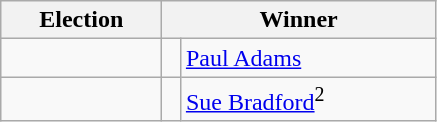<table class=wikitable>
<tr>
<th width=100>Election</th>
<th style="width:175px;" colspan="2">Winner</th>
</tr>
<tr>
<td></td>
<td width=5 bgcolor=></td>
<td><a href='#'>Paul Adams</a></td>
</tr>
<tr>
<td></td>
<td bgcolor=></td>
<td><a href='#'>Sue Bradford</a><sup>2</sup></td>
</tr>
</table>
